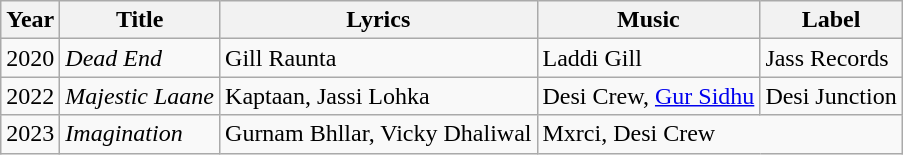<table class="wikitable">
<tr>
<th>Year</th>
<th>Title</th>
<th>Lyrics</th>
<th>Music</th>
<th>Label</th>
</tr>
<tr>
<td>2020</td>
<td><em>Dead End</em></td>
<td>Gill Raunta</td>
<td>Laddi Gill</td>
<td>Jass Records</td>
</tr>
<tr>
<td>2022</td>
<td><em>Majestic Laane</em></td>
<td>Kaptaan, Jassi Lohka</td>
<td>Desi Crew, <a href='#'>Gur Sidhu</a></td>
<td>Desi Junction</td>
</tr>
<tr>
<td>2023</td>
<td><em>Imagination</em></td>
<td>Gurnam Bhllar, Vicky Dhaliwal</td>
<td colspan="2">Mxrci, Desi Crew</td>
</tr>
</table>
